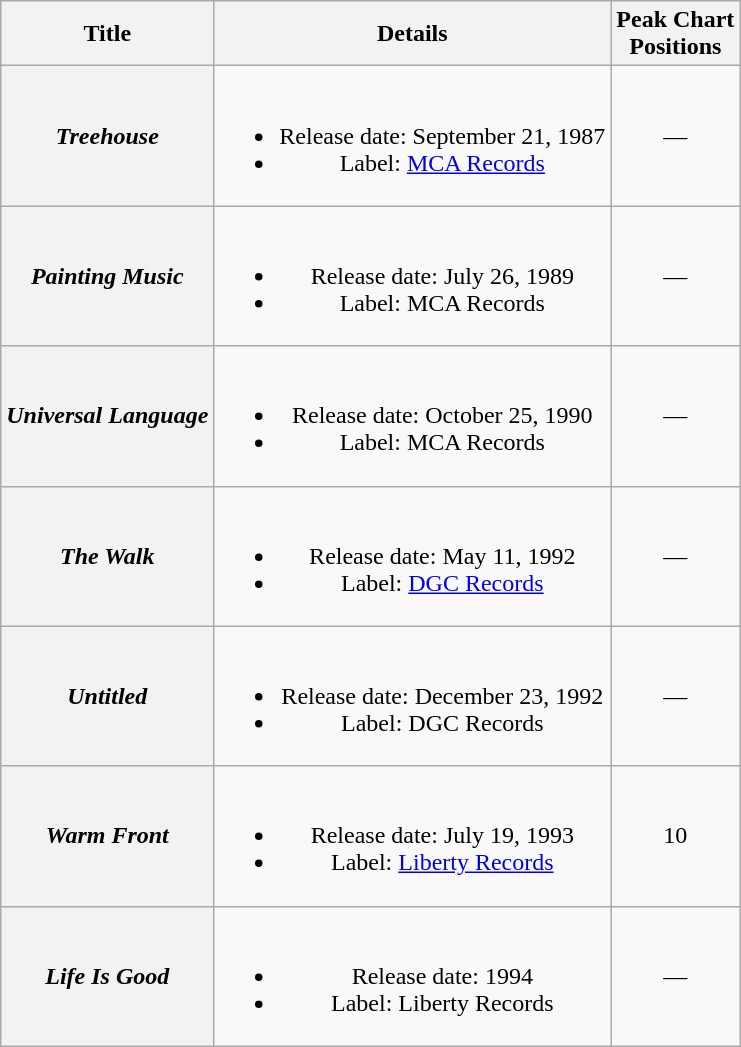<table class="wikitable plainrowheaders" style="text-align:center;">
<tr>
<th scope="col">Title</th>
<th scope="col">Details</th>
<th scope="col">Peak Chart<br> Positions</th>
</tr>
<tr>
<th scope="row"><em>Treehouse</em></th>
<td><br><ul><li>Release date: September 21, 1987</li><li>Label: <a href='#'>MCA Records</a></li></ul></td>
<td>—</td>
</tr>
<tr>
<th scope="row"><em>Painting Music</em></th>
<td><br><ul><li>Release date: July 26, 1989</li><li>Label: MCA Records</li></ul></td>
<td>—</td>
</tr>
<tr>
<th scope="row"><em>Universal Language</em></th>
<td><br><ul><li>Release date: October 25, 1990</li><li>Label: MCA Records</li></ul></td>
<td>—</td>
</tr>
<tr>
<th scope="row"><em>The Walk</em></th>
<td><br><ul><li>Release date: May 11, 1992</li><li>Label: <a href='#'>DGC Records</a></li></ul></td>
<td>—</td>
</tr>
<tr>
<th scope="row"><em>Untitled</em></th>
<td><br><ul><li>Release date: December 23, 1992</li><li>Label: DGC Records</li></ul></td>
<td>—</td>
</tr>
<tr>
<th scope="row"><em>Warm Front</em></th>
<td><br><ul><li>Release date: July 19, 1993</li><li>Label: <a href='#'>Liberty Records</a></li></ul></td>
<td>10</td>
</tr>
<tr>
<th scope="row"><em>Life Is Good</em></th>
<td><br><ul><li>Release date: 1994</li><li>Label: Liberty Records</li></ul></td>
<td>—</td>
</tr>
</table>
